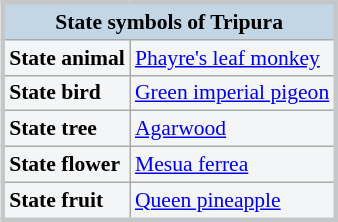<table class="wikitable"  style="float:right; margin:0 0 1em 1em; background:#f4f5f6; border:#c6c7c8 solid; font-size:90%;">
<tr>
<td colspan="2"  style="background:#c2d6e5; text-align:center;"><strong>State symbols of Tripura</strong></td>
</tr>
<tr>
<td><strong>State animal</strong></td>
<td><a href='#'>Phayre's leaf monkey</a></td>
</tr>
<tr>
<td><strong>State bird</strong></td>
<td><a href='#'>Green imperial pigeon</a></td>
</tr>
<tr>
<td><strong>State tree</strong></td>
<td><a href='#'>Agarwood</a></td>
</tr>
<tr>
<td><strong>State flower</strong></td>
<td><a href='#'>Mesua ferrea</a></td>
</tr>
<tr>
<td><strong>State fruit</strong></td>
<td><a href='#'>Queen pineapple</a></td>
</tr>
</table>
